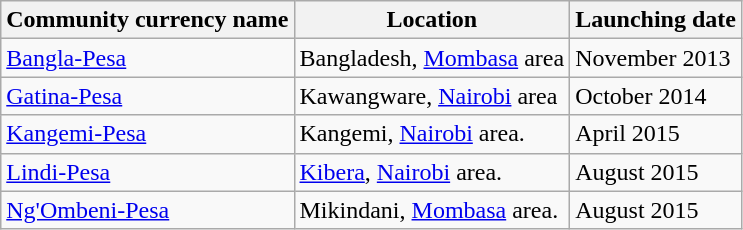<table class="wikitable">
<tr>
<th scope="col">Community currency name</th>
<th scope="col">Location</th>
<th scope="col">Launching date</th>
</tr>
<tr>
<td><a href='#'>Bangla-Pesa</a></td>
<td>Bangladesh, <a href='#'>Mombasa</a> area</td>
<td>November 2013</td>
</tr>
<tr>
<td><a href='#'>Gatina-Pesa</a></td>
<td>Kawangware, <a href='#'>Nairobi</a> area</td>
<td>October 2014</td>
</tr>
<tr>
<td><a href='#'>Kangemi-Pesa</a></td>
<td>Kangemi, <a href='#'>Nairobi</a> area.</td>
<td>April 2015</td>
</tr>
<tr>
<td><a href='#'>Lindi-Pesa</a></td>
<td><a href='#'>Kibera</a>, <a href='#'>Nairobi</a> area.</td>
<td>August 2015</td>
</tr>
<tr>
<td><a href='#'>Ng'Ombeni-Pesa</a></td>
<td>Mikindani, <a href='#'>Mombasa</a> area.</td>
<td>August 2015</td>
</tr>
</table>
